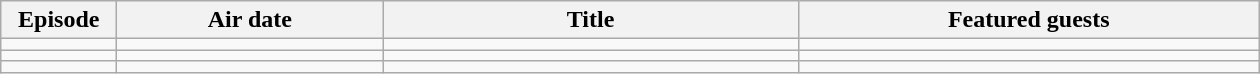<table class="wikitable" style="text-align:center;" width="840px">
<tr>
<th width="70">Episode</th>
<th width="170">Air date</th>
<th title="170">Title</th>
<th width="300">Featured guests</th>
</tr>
<tr>
<td></td>
<td></td>
<td></td>
<td></td>
</tr>
<tr>
<td></td>
<td></td>
<td></td>
<td></td>
</tr>
<tr>
<td></td>
<td></td>
<td></td>
<td></td>
</tr>
</table>
